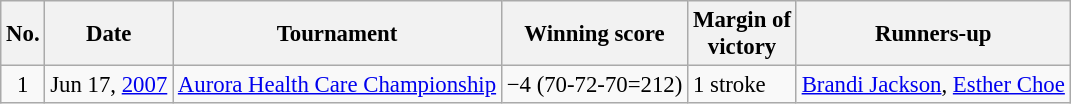<table class="wikitable" style="font-size:95%;">
<tr>
<th>No.</th>
<th>Date</th>
<th>Tournament</th>
<th>Winning score</th>
<th>Margin of<br>victory</th>
<th>Runners-up</th>
</tr>
<tr>
<td align=center>1</td>
<td>Jun 17, <a href='#'>2007</a></td>
<td><a href='#'>Aurora Health Care Championship</a></td>
<td>−4 (70-72-70=212)</td>
<td>1 stroke</td>
<td> <a href='#'>Brandi Jackson</a>,  <a href='#'>Esther Choe</a></td>
</tr>
</table>
